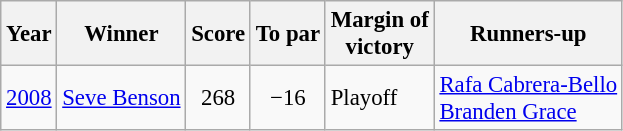<table class=wikitable style="font-size:95%">
<tr>
<th>Year</th>
<th>Winner</th>
<th>Score</th>
<th>To par</th>
<th>Margin of<br>victory</th>
<th>Runners-up</th>
</tr>
<tr>
<td><a href='#'>2008</a></td>
<td> <a href='#'>Seve Benson</a></td>
<td align=center>268</td>
<td align=center>−16</td>
<td>Playoff</td>
<td> <a href='#'>Rafa Cabrera-Bello</a><br> <a href='#'>Branden Grace</a></td>
</tr>
</table>
